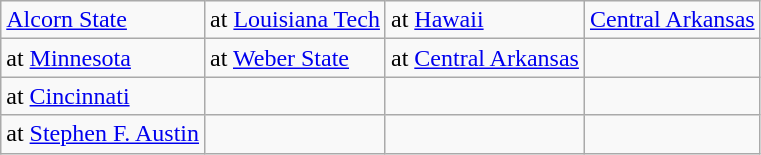<table class="wikitable">
<tr>
<td><a href='#'>Alcorn State</a></td>
<td>at <a href='#'>Louisiana Tech</a></td>
<td>at <a href='#'>Hawaii</a></td>
<td><a href='#'>Central Arkansas</a></td>
</tr>
<tr>
<td>at <a href='#'>Minnesota</a></td>
<td>at <a href='#'>Weber State</a></td>
<td>at <a href='#'>Central Arkansas</a></td>
<td></td>
</tr>
<tr>
<td>at <a href='#'>Cincinnati</a></td>
<td></td>
<td></td>
<td></td>
</tr>
<tr>
<td>at <a href='#'>Stephen F. Austin</a></td>
<td></td>
<td></td>
<td></td>
</tr>
</table>
